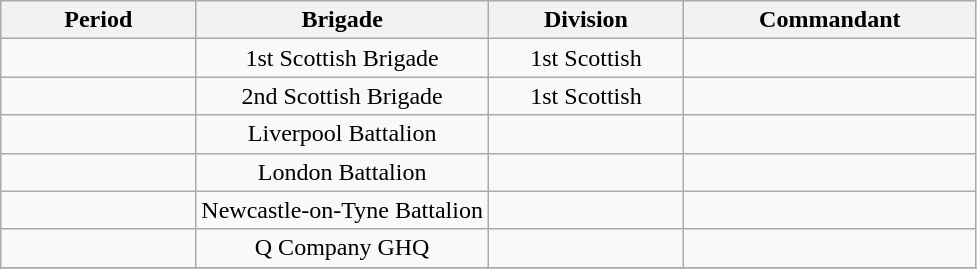<table class="wikitable sortable" style="text-align:right">
<tr>
<th width=20%>Period</th>
<th width=30%>Brigade</th>
<th width=20%>Division</th>
<th width=30%>Commandant</th>
</tr>
<tr>
<td align="center"></td>
<td align="center">1st Scottish Brigade</td>
<td align="center">1st Scottish</td>
<td align="center"></td>
</tr>
<tr>
<td align="center"></td>
<td align="center">2nd Scottish Brigade</td>
<td align="center">1st Scottish</td>
<td align="center"></td>
</tr>
<tr>
<td align="center"></td>
<td align="center">Liverpool Battalion</td>
<td align="center"></td>
<td align="center"></td>
</tr>
<tr>
<td align="center"></td>
<td align="center">London Battalion</td>
<td align="center"></td>
<td align="center"></td>
</tr>
<tr>
<td align="center"></td>
<td align="center">Newcastle-on-Tyne Battalion</td>
<td align="center"></td>
<td align="center"></td>
</tr>
<tr>
<td align="center"></td>
<td align="center">Q Company GHQ</td>
<td align="center"></td>
<td align="center"></td>
</tr>
<tr>
</tr>
</table>
